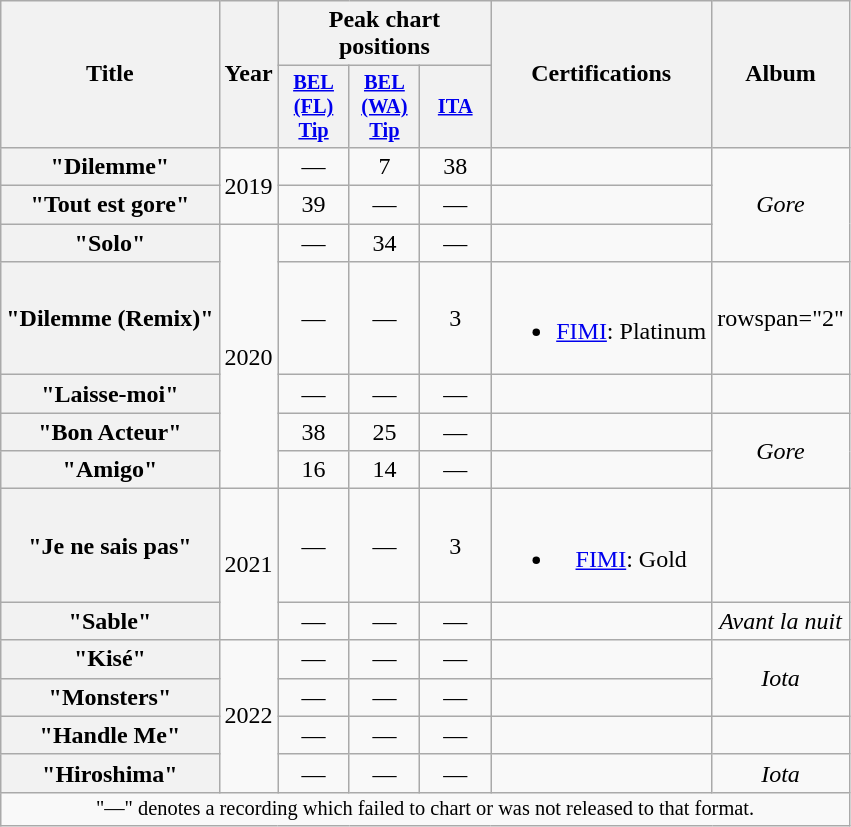<table class="wikitable plainrowheaders" style="text-align:center;">
<tr>
<th scope="col" rowspan="2">Title</th>
<th scope="col" rowspan="2">Year</th>
<th scope="col" colspan="3">Peak chart positions</th>
<th scope="col" rowspan="2">Certifications</th>
<th scope="col" rowspan="2">Album</th>
</tr>
<tr>
<th scope="col" style="width:3em;font-size:85%;"><a href='#'>BEL<br>(FL)<br>Tip</a><br></th>
<th scope="col" style="width:3em;font-size:85%;"><a href='#'>BEL<br>(WA)<br>Tip</a><br></th>
<th scope="col" style="width:3em;font-size:85%;"><a href='#'>ITA</a><br></th>
</tr>
<tr>
<th scope="row">"Dilemme"</th>
<td rowspan="2">2019</td>
<td>—</td>
<td>7</td>
<td>38</td>
<td></td>
<td rowspan="3"><em>Gore</em></td>
</tr>
<tr>
<th scope="row">"Tout est gore"</th>
<td>39</td>
<td>—</td>
<td>—</td>
<td></td>
</tr>
<tr>
<th scope="row">"Solo"</th>
<td rowspan="5">2020</td>
<td>—</td>
<td>34</td>
<td>—</td>
<td></td>
</tr>
<tr>
<th scope="row">"Dilemme (Remix)" <br></th>
<td>—</td>
<td>—</td>
<td>3</td>
<td><br><ul><li><a href='#'>FIMI</a>: Platinum</li></ul></td>
<td>rowspan="2" </td>
</tr>
<tr>
<th scope="row">"Laisse-moi"<br></th>
<td>—</td>
<td>—</td>
<td>—</td>
<td></td>
</tr>
<tr>
<th scope="row">"Bon Acteur"</th>
<td>38</td>
<td>25</td>
<td>—</td>
<td></td>
<td rowspan="2"><em>Gore</em></td>
</tr>
<tr>
<th scope="row">"Amigo"<br></th>
<td>16</td>
<td>14</td>
<td>—</td>
<td></td>
</tr>
<tr>
<th scope="row">"Je ne sais pas"<br></th>
<td rowspan="2">2021</td>
<td>—</td>
<td>—</td>
<td>3</td>
<td><br><ul><li><a href='#'>FIMI</a>: Gold</li></ul></td>
<td></td>
</tr>
<tr>
<th scope="row">"Sable"<br></th>
<td>—</td>
<td>—</td>
<td>—</td>
<td></td>
<td><em>Avant la nuit</em></td>
</tr>
<tr>
<th scope="row">"Kisé"</th>
<td rowspan="4">2022</td>
<td>—</td>
<td>—</td>
<td>—</td>
<td></td>
<td rowspan="2"><em>Iota</em></td>
</tr>
<tr>
<th scope="row">"Monsters"</th>
<td>—</td>
<td>—</td>
<td>—</td>
<td></td>
</tr>
<tr>
<th scope="row">"Handle Me"<br></th>
<td>—</td>
<td>—</td>
<td>—</td>
<td></td>
<td></td>
</tr>
<tr>
<th scope="row">"Hiroshima"</th>
<td>—</td>
<td>—</td>
<td>—</td>
<td></td>
<td><em>Iota</em></td>
</tr>
<tr>
<td colspan="8" style="font-size:85%;">"—" denotes a recording which failed to chart or was not released to that format.</td>
</tr>
</table>
